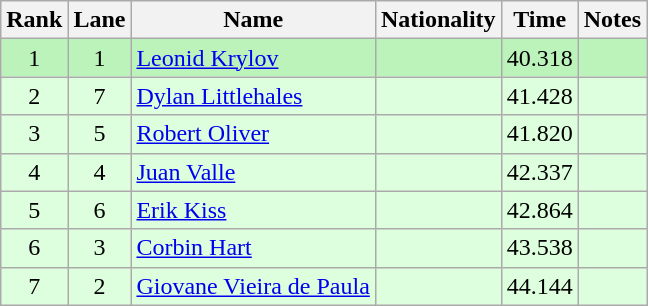<table class="wikitable" style="text-align:center;">
<tr>
<th>Rank</th>
<th>Lane</th>
<th>Name</th>
<th>Nationality</th>
<th>Time</th>
<th>Notes</th>
</tr>
<tr bgcolor=bbf3bb>
<td>1</td>
<td>1</td>
<td align=left><a href='#'>Leonid Krylov</a></td>
<td align=left></td>
<td>40.318</td>
<td></td>
</tr>
<tr bgcolor=ddffdd>
<td>2</td>
<td>7</td>
<td align=left><a href='#'>Dylan Littlehales</a></td>
<td align=left></td>
<td>41.428</td>
<td></td>
</tr>
<tr bgcolor=ddffdd>
<td>3</td>
<td>5</td>
<td align=left><a href='#'>Robert Oliver</a></td>
<td align=left></td>
<td>41.820</td>
<td></td>
</tr>
<tr bgcolor=ddffdd>
<td>4</td>
<td>4</td>
<td align=left><a href='#'>Juan Valle</a></td>
<td align=left></td>
<td>42.337</td>
<td></td>
</tr>
<tr bgcolor=ddffdd>
<td>5</td>
<td>6</td>
<td align=left><a href='#'>Erik Kiss</a></td>
<td align=left></td>
<td>42.864</td>
<td></td>
</tr>
<tr bgcolor=ddffdd>
<td>6</td>
<td>3</td>
<td align=left><a href='#'>Corbin Hart</a></td>
<td align=left></td>
<td>43.538</td>
<td></td>
</tr>
<tr bgcolor=ddffdd>
<td>7</td>
<td>2</td>
<td align=left><a href='#'>Giovane Vieira de Paula</a></td>
<td align=left></td>
<td>44.144</td>
<td></td>
</tr>
</table>
